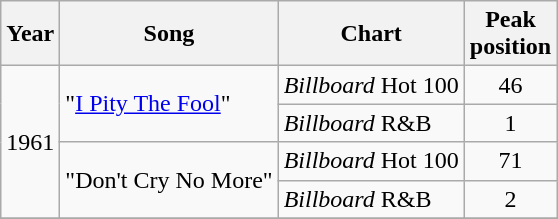<table class="wikitable">
<tr>
<th>Year</th>
<th>Song</th>
<th>Chart</th>
<th>Peak <br> position</th>
</tr>
<tr>
<td rowspan=4>1961</td>
<td rowspan=2>"<a href='#'>I Pity The Fool</a>"</td>
<td><em>Billboard</em> Hot 100</td>
<td style="text-align:center;">46</td>
</tr>
<tr>
<td><em>Billboard</em> R&B</td>
<td style="text-align:center;">1</td>
</tr>
<tr>
<td rowspan=2>"Don't Cry No More"</td>
<td><em>Billboard</em> Hot 100</td>
<td style="text-align:center;">71</td>
</tr>
<tr>
<td><em>Billboard</em> R&B</td>
<td style="text-align:center;">2</td>
</tr>
<tr>
</tr>
</table>
